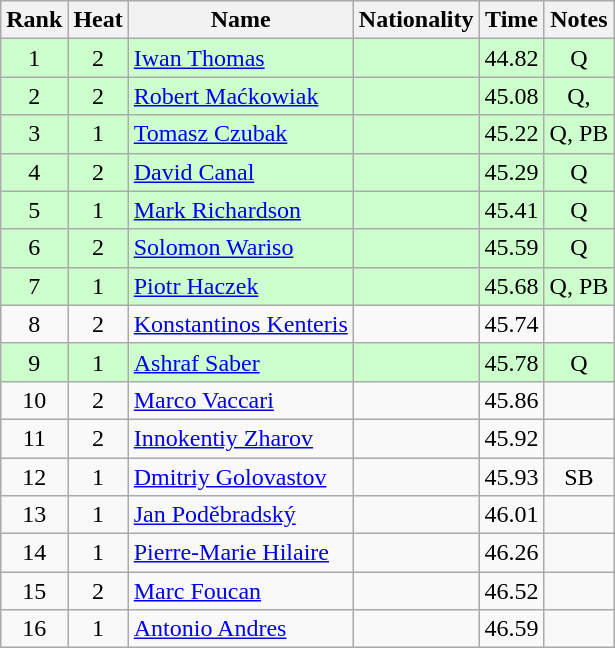<table class="wikitable sortable" style="text-align:center">
<tr>
<th>Rank</th>
<th>Heat</th>
<th>Name</th>
<th>Nationality</th>
<th>Time</th>
<th>Notes</th>
</tr>
<tr bgcolor=ccffcc>
<td>1</td>
<td>2</td>
<td align=left><a href='#'>Iwan Thomas</a></td>
<td align=left></td>
<td>44.82</td>
<td>Q</td>
</tr>
<tr bgcolor=ccffcc>
<td>2</td>
<td>2</td>
<td align=left><a href='#'>Robert Maćkowiak</a></td>
<td align=left></td>
<td>45.08</td>
<td>Q, </td>
</tr>
<tr bgcolor=ccffcc>
<td>3</td>
<td>1</td>
<td align=left><a href='#'>Tomasz Czubak</a></td>
<td align=left></td>
<td>45.22</td>
<td>Q, PB</td>
</tr>
<tr bgcolor=ccffcc>
<td>4</td>
<td>2</td>
<td align=left><a href='#'>David Canal</a></td>
<td align=left></td>
<td>45.29</td>
<td>Q</td>
</tr>
<tr bgcolor=ccffcc>
<td>5</td>
<td>1</td>
<td align=left><a href='#'>Mark Richardson</a></td>
<td align=left></td>
<td>45.41</td>
<td>Q</td>
</tr>
<tr bgcolor=ccffcc>
<td>6</td>
<td>2</td>
<td align=left><a href='#'>Solomon Wariso</a></td>
<td align=left></td>
<td>45.59</td>
<td>Q</td>
</tr>
<tr bgcolor=ccffcc>
<td>7</td>
<td>1</td>
<td align=left><a href='#'>Piotr Haczek</a></td>
<td align=left></td>
<td>45.68</td>
<td>Q, PB</td>
</tr>
<tr>
<td>8</td>
<td>2</td>
<td align=left><a href='#'>Konstantinos Kenteris</a></td>
<td align=left></td>
<td>45.74</td>
<td></td>
</tr>
<tr bgcolor=ccffcc>
<td>9</td>
<td>1</td>
<td align=left><a href='#'>Ashraf Saber</a></td>
<td align=left></td>
<td>45.78</td>
<td>Q</td>
</tr>
<tr>
<td>10</td>
<td>2</td>
<td align=left><a href='#'>Marco Vaccari</a></td>
<td align=left></td>
<td>45.86</td>
<td></td>
</tr>
<tr>
<td>11</td>
<td>2</td>
<td align=left><a href='#'>Innokentiy Zharov</a></td>
<td align=left></td>
<td>45.92</td>
<td></td>
</tr>
<tr>
<td>12</td>
<td>1</td>
<td align=left><a href='#'>Dmitriy Golovastov</a></td>
<td align=left></td>
<td>45.93</td>
<td>SB</td>
</tr>
<tr>
<td>13</td>
<td>1</td>
<td align=left><a href='#'>Jan Poděbradský</a></td>
<td align=left></td>
<td>46.01</td>
<td></td>
</tr>
<tr>
<td>14</td>
<td>1</td>
<td align=left><a href='#'>Pierre-Marie Hilaire</a></td>
<td align=left></td>
<td>46.26</td>
<td></td>
</tr>
<tr>
<td>15</td>
<td>2</td>
<td align=left><a href='#'>Marc Foucan</a></td>
<td align=left></td>
<td>46.52</td>
<td></td>
</tr>
<tr>
<td>16</td>
<td>1</td>
<td align=left><a href='#'>Antonio Andres</a></td>
<td align=left></td>
<td>46.59</td>
<td></td>
</tr>
</table>
